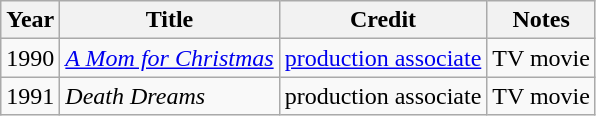<table class="wikitable sortable">
<tr>
<th>Year</th>
<th>Title</th>
<th>Credit</th>
<th>Notes</th>
</tr>
<tr>
<td>1990</td>
<td><em><a href='#'>A Mom for Christmas</a></em></td>
<td><a href='#'>production associate</a></td>
<td>TV movie</td>
</tr>
<tr>
<td>1991</td>
<td><em>Death Dreams</em></td>
<td>production associate</td>
<td>TV movie</td>
</tr>
</table>
